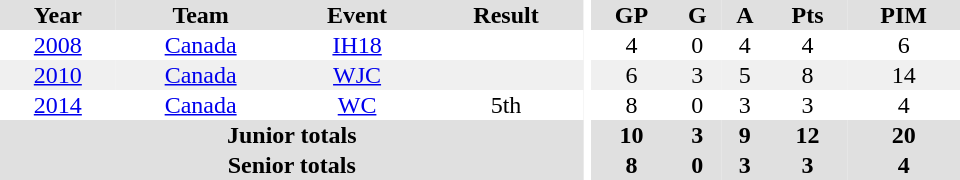<table border="0" cellpadding="1" cellspacing="0" ID="Table3" style="text-align:center; width:40em">
<tr ALIGN="centre" bgcolor="#e0e0e0">
<th>Year</th>
<th>Team</th>
<th>Event</th>
<th>Result</th>
<th rowspan="99" bgcolor="#ffffff"></th>
<th>GP</th>
<th>G</th>
<th>A</th>
<th>Pts</th>
<th>PIM</th>
</tr>
<tr>
<td><a href='#'>2008</a></td>
<td><a href='#'>Canada</a></td>
<td><a href='#'>IH18</a></td>
<td></td>
<td>4</td>
<td>0</td>
<td>4</td>
<td>4</td>
<td>6</td>
</tr>
<tr bgcolor="#f0f0f0">
<td><a href='#'>2010</a></td>
<td><a href='#'>Canada</a></td>
<td><a href='#'>WJC</a></td>
<td></td>
<td>6</td>
<td>3</td>
<td>5</td>
<td>8</td>
<td>14</td>
</tr>
<tr>
<td><a href='#'>2014</a></td>
<td><a href='#'>Canada</a></td>
<td><a href='#'>WC</a></td>
<td>5th</td>
<td>8</td>
<td>0</td>
<td>3</td>
<td>3</td>
<td>4</td>
</tr>
<tr bgcolor="#e0e0e0">
<th colspan=4>Junior totals</th>
<th>10</th>
<th>3</th>
<th>9</th>
<th>12</th>
<th>20</th>
</tr>
<tr bgcolor="#e0e0e0">
<th colspan=4>Senior totals</th>
<th>8</th>
<th>0</th>
<th>3</th>
<th>3</th>
<th>4</th>
</tr>
</table>
